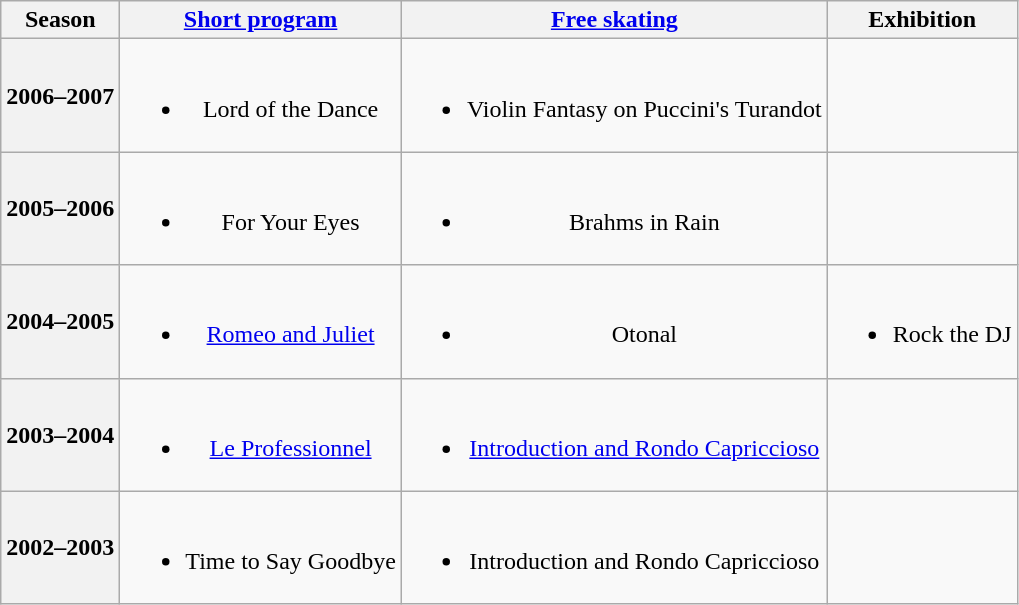<table class="wikitable" style="text-align:center">
<tr>
<th>Season</th>
<th><a href='#'>Short program</a></th>
<th><a href='#'>Free skating</a></th>
<th>Exhibition</th>
</tr>
<tr>
<th>2006–2007 <br> </th>
<td><br><ul><li>Lord of the Dance <br></li></ul></td>
<td><br><ul><li>Violin Fantasy on Puccini's Turandot <br></li></ul></td>
<td></td>
</tr>
<tr>
<th>2005–2006 <br> </th>
<td><br><ul><li>For Your Eyes <br></li></ul></td>
<td><br><ul><li>Brahms in Rain <br></li></ul></td>
<td></td>
</tr>
<tr>
<th>2004–2005 <br> </th>
<td><br><ul><li><a href='#'>Romeo and Juliet</a> <br></li></ul></td>
<td><br><ul><li>Otonal <br></li></ul></td>
<td><br><ul><li>Rock the DJ <br></li></ul></td>
</tr>
<tr>
<th>2003–2004 <br> </th>
<td><br><ul><li><a href='#'>Le Professionnel</a> <br></li></ul></td>
<td><br><ul><li><a href='#'>Introduction and Rondo Capriccioso</a> <br></li></ul></td>
<td></td>
</tr>
<tr>
<th>2002–2003 <br> </th>
<td><br><ul><li>Time to Say Goodbye <br></li></ul></td>
<td><br><ul><li>Introduction and Rondo Capriccioso <br></li></ul></td>
<td></td>
</tr>
</table>
